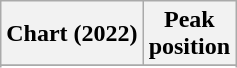<table class="wikitable sortable plainrowheaders" style="text-align:center">
<tr>
<th scope="col">Chart (2022)</th>
<th scope="col">Peak<br>position</th>
</tr>
<tr>
</tr>
<tr>
</tr>
</table>
